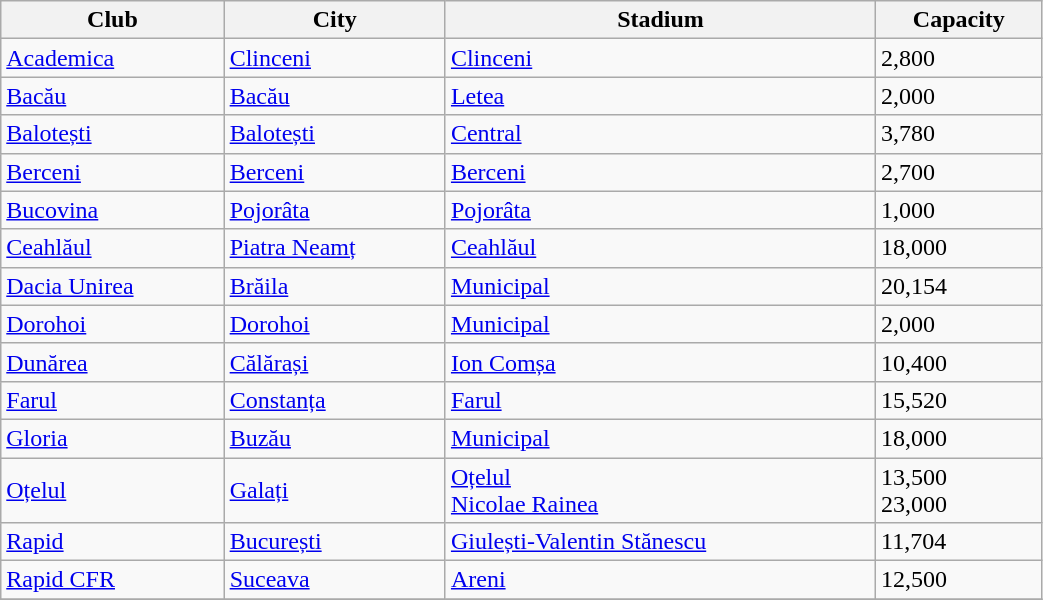<table class="wikitable sortable" width="55%">
<tr>
<th>Club</th>
<th>City</th>
<th>Stadium</th>
<th>Capacity</th>
</tr>
<tr>
<td><a href='#'>Academica</a></td>
<td><a href='#'>Clinceni</a></td>
<td><a href='#'>Clinceni</a></td>
<td>2,800</td>
</tr>
<tr>
<td><a href='#'>Bacău</a></td>
<td><a href='#'>Bacău</a></td>
<td><a href='#'>Letea</a></td>
<td>2,000</td>
</tr>
<tr>
<td><a href='#'>Balotești</a></td>
<td><a href='#'>Balotești</a></td>
<td><a href='#'>Central</a></td>
<td>3,780</td>
</tr>
<tr>
<td><a href='#'>Berceni</a></td>
<td><a href='#'>Berceni</a></td>
<td><a href='#'>Berceni</a></td>
<td>2,700</td>
</tr>
<tr>
<td><a href='#'>Bucovina</a></td>
<td><a href='#'>Pojorâta</a></td>
<td><a href='#'>Pojorâta</a></td>
<td>1,000</td>
</tr>
<tr>
<td><a href='#'>Ceahlăul</a></td>
<td><a href='#'>Piatra Neamț</a></td>
<td><a href='#'>Ceahlăul</a></td>
<td>18,000</td>
</tr>
<tr>
<td><a href='#'>Dacia Unirea</a></td>
<td><a href='#'>Brăila</a></td>
<td><a href='#'>Municipal</a></td>
<td>20,154</td>
</tr>
<tr>
<td><a href='#'>Dorohoi</a></td>
<td><a href='#'>Dorohoi</a></td>
<td><a href='#'>Municipal</a></td>
<td>2,000</td>
</tr>
<tr>
<td><a href='#'>Dunărea</a></td>
<td><a href='#'>Călărași</a></td>
<td><a href='#'>Ion Comșa</a></td>
<td>10,400</td>
</tr>
<tr>
<td><a href='#'>Farul</a></td>
<td><a href='#'>Constanța</a></td>
<td><a href='#'>Farul</a></td>
<td>15,520</td>
</tr>
<tr>
<td><a href='#'>Gloria</a></td>
<td><a href='#'>Buzău</a></td>
<td><a href='#'>Municipal</a></td>
<td>18,000</td>
</tr>
<tr>
<td><a href='#'>Oțelul</a></td>
<td><a href='#'>Galați</a></td>
<td><a href='#'>Oțelul</a><br><a href='#'>Nicolae Rainea</a></td>
<td>13,500<br>23,000</td>
</tr>
<tr>
<td><a href='#'>Rapid</a></td>
<td><a href='#'>București</a></td>
<td><a href='#'>Giulești-Valentin Stănescu</a></td>
<td>11,704</td>
</tr>
<tr>
<td><a href='#'>Rapid CFR</a></td>
<td><a href='#'>Suceava</a></td>
<td><a href='#'>Areni</a></td>
<td>12,500</td>
</tr>
<tr>
</tr>
</table>
